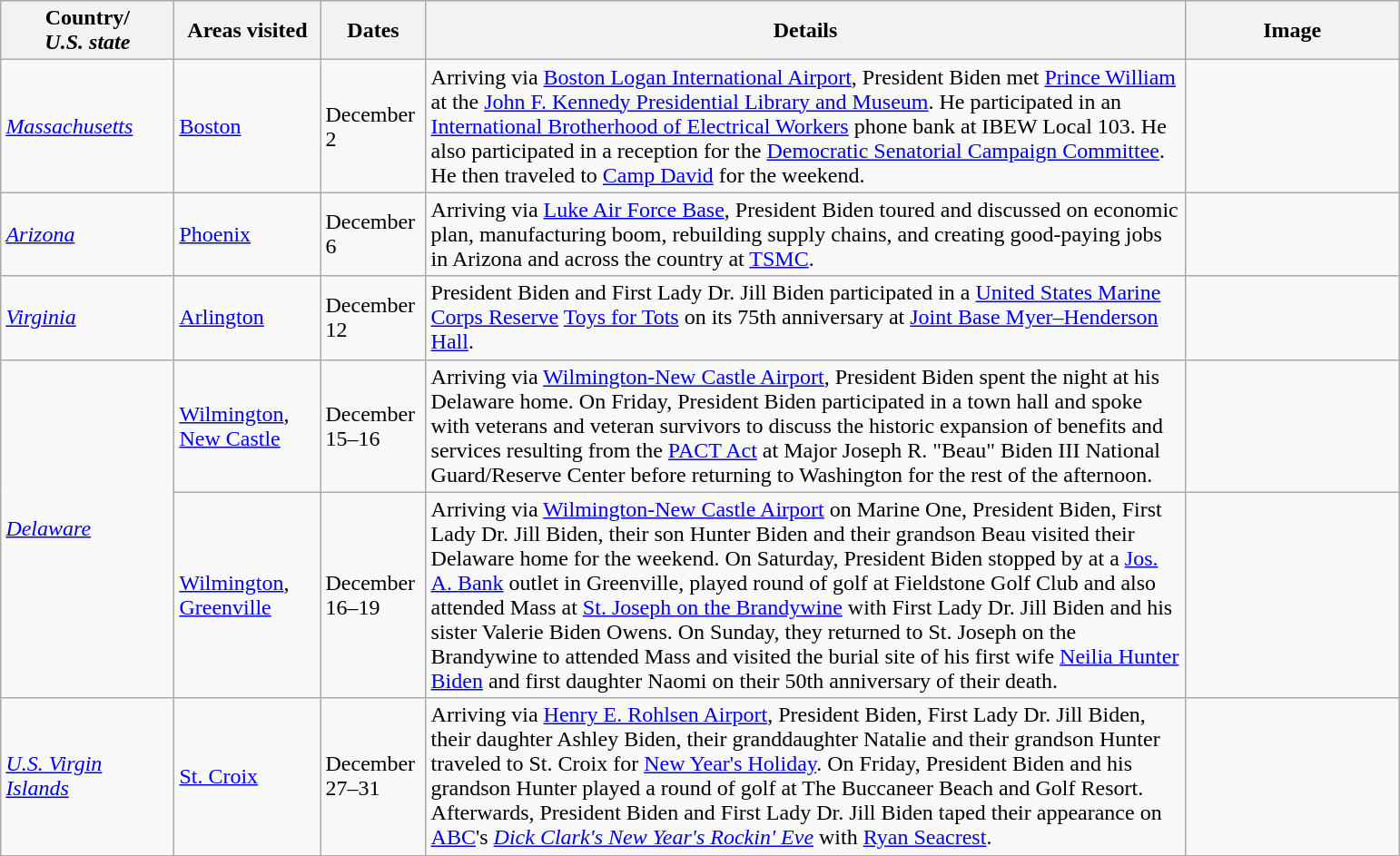<table class="wikitable" style="margin: 1em auto 1em auto">
<tr>
<th width="120">Country/<br><em>U.S. state</em></th>
<th width="100">Areas visited</th>
<th width="70">Dates</th>
<th width="550">Details</th>
<th width="150">Image</th>
</tr>
<tr>
<td> <em><a href='#'>Massachusetts</a></em></td>
<td><a href='#'>Boston</a></td>
<td>December 2</td>
<td>Arriving via <a href='#'>Boston Logan International Airport</a>, President Biden met <a href='#'>Prince William</a> at the <a href='#'>John F. Kennedy Presidential Library and Museum</a>. He participated in an <a href='#'>International Brotherhood of Electrical Workers</a> phone bank at IBEW Local 103. He also participated in a reception for the <a href='#'>Democratic Senatorial Campaign Committee</a>. He then traveled to <a href='#'>Camp David</a> for the weekend.</td>
<td></td>
</tr>
<tr>
<td> <em><a href='#'>Arizona</a></em></td>
<td><a href='#'>Phoenix</a></td>
<td>December 6</td>
<td>Arriving via <a href='#'>Luke Air Force Base</a>, President Biden toured and discussed on economic plan, manufacturing boom, rebuilding supply chains, and creating good-paying jobs in Arizona and across the country at <a href='#'>TSMC</a>.</td>
<td></td>
</tr>
<tr>
<td> <em><a href='#'>Virginia</a></em></td>
<td><a href='#'>Arlington</a></td>
<td>December 12</td>
<td>President Biden and First Lady Dr. Jill Biden participated in a <a href='#'>United States Marine Corps Reserve</a> <a href='#'>Toys for Tots</a> on its 75th anniversary at <a href='#'>Joint Base Myer–Henderson Hall</a>.</td>
<td></td>
</tr>
<tr>
<td rowspan="2"> <em><a href='#'>Delaware</a></em></td>
<td><a href='#'>Wilmington</a>, <a href='#'>New Castle</a></td>
<td>December 15–16</td>
<td>Arriving via <a href='#'>Wilmington-New Castle Airport</a>, President Biden spent the night at his Delaware home. On Friday, President Biden participated in a town hall and spoke with veterans and veteran survivors to discuss the historic expansion of benefits and services resulting from the <a href='#'>PACT Act</a> at Major Joseph R. "Beau" Biden III National Guard/Reserve Center before returning to Washington for the rest of the afternoon.</td>
<td></td>
</tr>
<tr>
<td><a href='#'>Wilmington</a>, <a href='#'>Greenville</a></td>
<td>December 16–19</td>
<td>Arriving via <a href='#'>Wilmington-New Castle Airport</a> on Marine One, President Biden, First Lady Dr. Jill Biden, their son Hunter Biden and their grandson Beau visited their Delaware home for the weekend. On Saturday, President Biden stopped by at a <a href='#'>Jos. A. Bank</a> outlet in Greenville, played round of golf at Fieldstone Golf Club and also attended Mass at <a href='#'>St. Joseph on the Brandywine</a> with First Lady Dr. Jill Biden and his sister Valerie Biden Owens. On Sunday, they returned to St. Joseph on the Brandywine to attended Mass and visited the burial site of his first wife <a href='#'>Neilia Hunter Biden</a> and first daughter Naomi on their 50th anniversary of their death.</td>
<td></td>
</tr>
<tr>
<td> <em><a href='#'>U.S. Virgin Islands</a></em></td>
<td><a href='#'>St. Croix</a></td>
<td>December 27–31</td>
<td>Arriving via <a href='#'>Henry E. Rohlsen Airport</a>, President Biden, First Lady Dr. Jill Biden, their daughter Ashley Biden, their granddaughter Natalie and their grandson Hunter traveled to St. Croix for <a href='#'>New Year's Holiday</a>. On Friday, President Biden and his grandson Hunter played a round of golf at The Buccaneer Beach and Golf Resort. Afterwards, President Biden and First Lady Dr. Jill Biden taped their appearance on <a href='#'>ABC</a>'s <em><a href='#'>Dick Clark's New Year's Rockin' Eve</a></em> with <a href='#'>Ryan Seacrest</a>.</td>
<td></td>
</tr>
</table>
